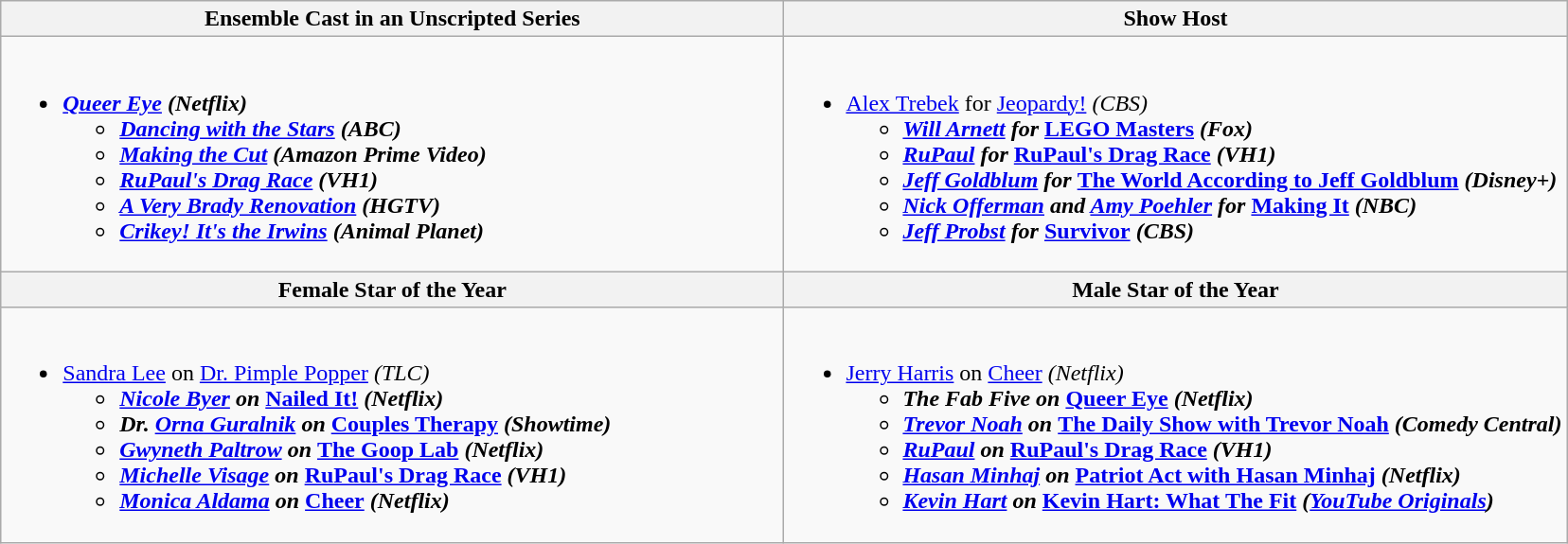<table class=wikitable>
<tr>
<th style="width:50%">Ensemble Cast in an Unscripted Series</th>
<th style="width:50%">Show Host</th>
</tr>
<tr>
<td valign="top"><br><ul><li><strong><em><a href='#'>Queer Eye</a><em> (Netflix)<strong><ul><li></em><a href='#'>Dancing with the Stars</a><em> (ABC)</li><li></em><a href='#'>Making the Cut</a><em> (Amazon Prime Video)</li><li></em><a href='#'>RuPaul's Drag Race</a><em> (VH1)</li><li></em><a href='#'>A Very Brady Renovation</a><em> (HGTV)</li><li></em><a href='#'>Crikey! It's the Irwins</a><em> (Animal Planet)</li></ul></li></ul></td>
<td valign="top"><br><ul><li></strong><a href='#'>Alex Trebek</a> for </em><a href='#'>Jeopardy!</a><em> (CBS)<strong><ul><li><a href='#'>Will Arnett</a> for </em><a href='#'>LEGO Masters</a><em> (Fox)</li><li><a href='#'>RuPaul</a> for </em><a href='#'>RuPaul's Drag Race</a><em> (VH1)</li><li><a href='#'>Jeff Goldblum</a> for </em><a href='#'>The World According to Jeff Goldblum</a><em> (Disney+)</li><li><a href='#'>Nick Offerman</a> and <a href='#'>Amy Poehler</a> for </em><a href='#'>Making It</a><em> (NBC)</li><li><a href='#'>Jeff Probst</a> for </em><a href='#'>Survivor</a><em> (CBS)</li></ul></li></ul></td>
</tr>
<tr>
<th style="width:50%">Female Star of the Year</th>
<th style="width:50%">Male Star of the Year</th>
</tr>
<tr>
<td valign="top"><br><ul><li></strong><a href='#'>Sandra Lee</a> on </em><a href='#'>Dr. Pimple Popper</a><em> (TLC)<strong><ul><li><a href='#'>Nicole Byer</a> on </em><a href='#'>Nailed It!</a><em> (Netflix)</li><li>Dr. <a href='#'>Orna Guralnik</a> on </em><a href='#'>Couples Therapy</a><em> (Showtime)</li><li><a href='#'>Gwyneth Paltrow</a> on </em><a href='#'>The Goop Lab</a><em> (Netflix)</li><li><a href='#'>Michelle Visage</a> on </em><a href='#'>RuPaul's Drag Race</a><em> (VH1)</li><li><a href='#'>Monica Aldama</a> on </em><a href='#'>Cheer</a><em> (Netflix)</li></ul></li></ul></td>
<td valign="top"><br><ul><li></strong><a href='#'>Jerry Harris</a> on </em><a href='#'>Cheer</a><em> (Netflix)<strong><ul><li>The Fab Five on </em><a href='#'>Queer Eye</a><em> (Netflix)</li><li><a href='#'>Trevor Noah</a> on </em><a href='#'>The Daily Show with Trevor Noah</a><em> (Comedy Central)</li><li><a href='#'>RuPaul</a> on </em><a href='#'>RuPaul's Drag Race</a><em> (VH1)</li><li><a href='#'>Hasan Minhaj</a> on </em><a href='#'>Patriot Act with Hasan Minhaj</a><em> (Netflix)</li><li><a href='#'>Kevin Hart</a> on </em><a href='#'>Kevin Hart: What The Fit</a><em> (<a href='#'>YouTube Originals</a>)</li></ul></li></ul></td>
</tr>
</table>
